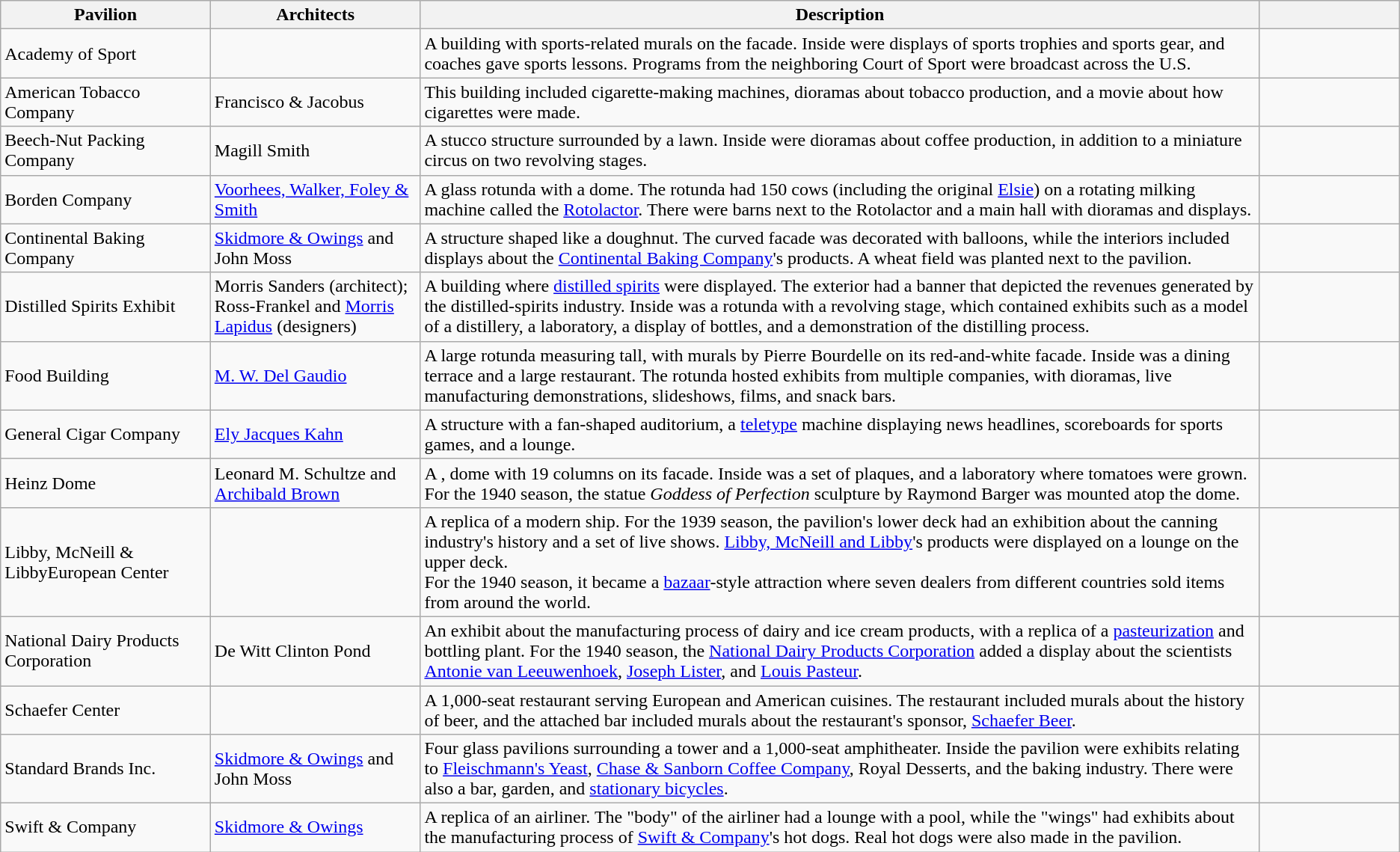<table class="wikitable collapsible">
<tr>
<th width="15%" scope="col">Pavilion</th>
<th width="15%" scope="col">Architects</th>
<th width="60%" scope="col">Description</th>
<th width="10%" scope="col"></th>
</tr>
<tr>
<td>Academy of Sport</td>
<td></td>
<td>A building with sports-related murals on the facade. Inside were displays of sports trophies and sports gear, and coaches gave sports lessons. Programs from the neighboring Court of Sport were broadcast across the U.S.</td>
<td></td>
</tr>
<tr>
<td>American Tobacco Company</td>
<td>Francisco & Jacobus</td>
<td>This building included cigarette-making machines, dioramas about tobacco production, and a movie about how cigarettes were made.</td>
<td></td>
</tr>
<tr>
<td>Beech-Nut Packing Company</td>
<td>Magill Smith</td>
<td>A stucco structure surrounded by a lawn. Inside were dioramas about coffee production, in addition to a miniature circus on two revolving stages.</td>
<td></td>
</tr>
<tr>
<td>Borden Company</td>
<td><a href='#'>Voorhees, Walker, Foley & Smith</a></td>
<td>A  glass rotunda with a dome. The rotunda had 150 cows (including the original <a href='#'>Elsie</a>) on a rotating milking machine called the <a href='#'>Rotolactor</a>. There were barns next to the Rotolactor and a main hall with dioramas and displays.</td>
<td></td>
</tr>
<tr>
<td>Continental Baking Company</td>
<td><a href='#'>Skidmore & Owings</a> and John Moss</td>
<td>A structure shaped like a doughnut. The curved facade was decorated with balloons, while the interiors included displays about the <a href='#'>Continental Baking Company</a>'s products. A wheat field was planted next to the pavilion.</td>
<td></td>
</tr>
<tr>
<td>Distilled Spirits Exhibit</td>
<td>Morris Sanders (architect); Ross-Frankel and <a href='#'>Morris Lapidus</a> (designers)</td>
<td>A building where <a href='#'>distilled spirits</a> were displayed. The exterior had a banner that depicted the revenues generated by the distilled-spirits industry. Inside was a rotunda with a revolving stage, which contained exhibits such as a model of a distillery, a laboratory, a display of bottles, and a demonstration of the distilling process.</td>
<td></td>
</tr>
<tr>
<td>Food Building</td>
<td><a href='#'>M. W. Del Gaudio</a></td>
<td>A large rotunda measuring  tall, with murals by Pierre Bourdelle on its red-and-white facade. Inside was a dining terrace and a large restaurant. The rotunda hosted exhibits from multiple companies, with dioramas, live manufacturing demonstrations, slideshows, films, and snack bars.</td>
<td></td>
</tr>
<tr>
<td>General Cigar Company</td>
<td><a href='#'>Ely Jacques Kahn</a></td>
<td>A structure with a fan-shaped auditorium, a <a href='#'>teletype</a> machine displaying news headlines, scoreboards for sports games, and a lounge.</td>
<td></td>
</tr>
<tr>
<td>Heinz Dome</td>
<td>Leonard M. Schultze and <a href='#'>Archibald Brown</a></td>
<td>A ,  dome with 19 columns on its facade. Inside was a set of plaques, and a laboratory where tomatoes were grown. For the 1940 season, the statue <em>Goddess of Perfection</em> sculpture by Raymond Barger was mounted atop the dome.</td>
<td></td>
</tr>
<tr>
<td>Libby, McNeill & LibbyEuropean Center</td>
<td></td>
<td>A replica of a modern ship. For the 1939 season, the pavilion's lower deck had an exhibition about the canning industry's history and a set of live shows.  <a href='#'>Libby, McNeill and Libby</a>'s products were displayed on a lounge on the upper deck.<br>For the 1940 season, it became a <a href='#'>bazaar</a>-style attraction where seven dealers from different countries sold items from around the world.</td>
<td></td>
</tr>
<tr>
<td>National Dairy Products Corporation</td>
<td>De Witt Clinton Pond</td>
<td>An exhibit about the manufacturing process of dairy and ice cream products, with a replica of a <a href='#'>pasteurization</a> and bottling plant. For the 1940 season, the <a href='#'>National Dairy Products Corporation</a> added a display about the scientists <a href='#'>Antonie van Leeuwenhoek</a>, <a href='#'>Joseph Lister</a>, and <a href='#'>Louis Pasteur</a>.</td>
<td></td>
</tr>
<tr>
<td>Schaefer Center</td>
<td></td>
<td>A 1,000-seat restaurant serving European and American cuisines. The restaurant included murals about the history of beer, and the attached bar included murals about the restaurant's sponsor, <a href='#'>Schaefer Beer</a>.</td>
<td></td>
</tr>
<tr>
<td>Standard Brands Inc.</td>
<td><a href='#'>Skidmore & Owings</a> and John Moss</td>
<td>Four glass pavilions surrounding a  tower and a 1,000-seat amphitheater. Inside the pavilion were exhibits relating to <a href='#'>Fleischmann's Yeast</a>, <a href='#'>Chase & Sanborn Coffee Company</a>, Royal Desserts, and the baking industry. There were also a bar, garden, and <a href='#'>stationary bicycles</a>.</td>
<td></td>
</tr>
<tr>
<td>Swift & Company</td>
<td><a href='#'>Skidmore & Owings</a></td>
<td>A replica of an airliner. The "body" of the airliner had a lounge with a pool, while the "wings" had exhibits about the manufacturing process of <a href='#'>Swift & Company</a>'s hot dogs. Real hot dogs were also made in the pavilion.</td>
<td></td>
</tr>
</table>
